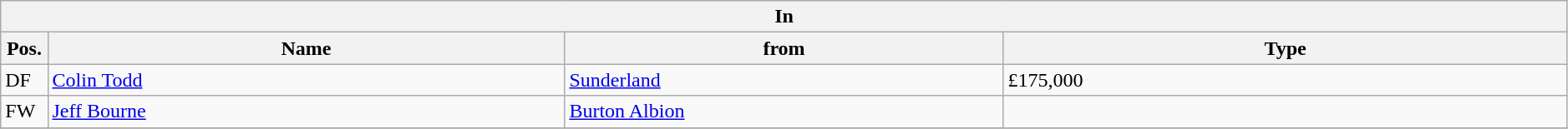<table class="wikitable" style="font-size:100%;width:99%;">
<tr>
<th colspan="4">In</th>
</tr>
<tr>
<th width=3%>Pos.</th>
<th width=33%>Name</th>
<th width=28%>from</th>
<th width=36%>Type</th>
</tr>
<tr>
<td>DF</td>
<td><a href='#'>Colin Todd</a></td>
<td><a href='#'>Sunderland</a></td>
<td>£175,000</td>
</tr>
<tr>
<td>FW</td>
<td><a href='#'>Jeff Bourne</a></td>
<td><a href='#'>Burton Albion</a></td>
<td></td>
</tr>
<tr>
</tr>
</table>
